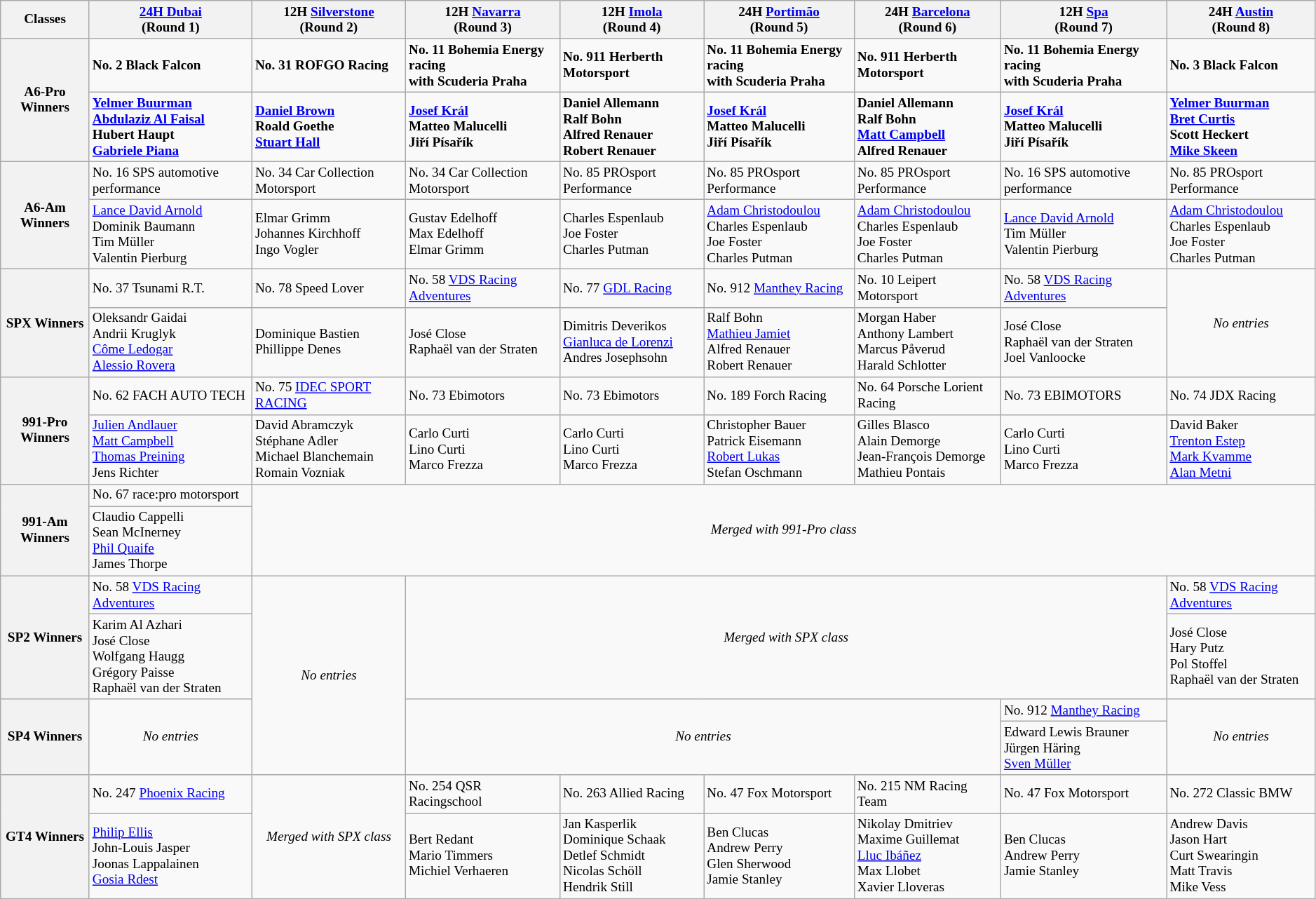<table class="wikitable" style="font-size: 80%;">
<tr>
<th>Classes</th>
<th> <a href='#'>24H Dubai</a><br>(Round 1)</th>
<th> 12H <a href='#'>Silverstone</a><br>(Round 2)</th>
<th> 12H <a href='#'>Navarra</a><br>(Round 3)</th>
<th> 12H <a href='#'>Imola</a><br>(Round 4)</th>
<th> 24H <a href='#'>Portimão</a><br>(Round 5)</th>
<th> 24H <a href='#'>Barcelona</a><br>(Round 6)</th>
<th> 12H <a href='#'>Spa</a><br>(Round 7)</th>
<th> 24H <a href='#'>Austin</a><br>(Round 8)</th>
</tr>
<tr>
<th rowspan=2>A6-Pro Winners</th>
<td><strong> No. 2 Black Falcon</strong></td>
<td><strong> No. 31 ROFGO Racing</strong></td>
<td><strong> No. 11 Bohemia Energy racing<br>with Scuderia Praha</strong></td>
<td><strong> No. 911 Herberth Motorsport</strong></td>
<td><strong> No. 11 Bohemia Energy racing<br>with Scuderia Praha</strong></td>
<td><strong> No. 911 Herberth Motorsport</strong></td>
<td><strong> No. 11 Bohemia Energy racing<br>with Scuderia Praha</strong></td>
<td><strong> No. 3 Black Falcon</strong></td>
</tr>
<tr>
<td><strong> <a href='#'>Yelmer Buurman</a><br> <a href='#'>Abdulaziz Al Faisal</a><br> Hubert Haupt<br> <a href='#'>Gabriele Piana</a></strong></td>
<td><strong> <a href='#'>Daniel Brown</a><br> Roald Goethe<br> <a href='#'>Stuart Hall</a></strong></td>
<td><strong> <a href='#'>Josef Král</a><br> Matteo Malucelli<br> Jiří Písařík</strong></td>
<td><strong> Daniel Allemann<br> Ralf Bohn<br> Alfred Renauer<br> Robert Renauer</strong></td>
<td><strong> <a href='#'>Josef Král</a><br> Matteo Malucelli<br> Jiří Písařík</strong></td>
<td><strong> Daniel Allemann<br> Ralf Bohn<br> <a href='#'>Matt Campbell</a><br> Alfred Renauer</strong></td>
<td><strong> <a href='#'>Josef Král</a><br> Matteo Malucelli<br> Jiří Písařík</strong></td>
<td><strong> <a href='#'>Yelmer Buurman</a><br> <a href='#'>Bret Curtis</a><br> Scott Heckert<br> <a href='#'>Mike Skeen</a></strong></td>
</tr>
<tr>
<th rowspan=2>A6-Am Winners</th>
<td> No. 16 SPS automotive performance</td>
<td> No. 34 Car Collection Motorsport</td>
<td> No. 34 Car Collection Motorsport</td>
<td> No. 85 PROsport Performance</td>
<td> No. 85 PROsport Performance</td>
<td> No. 85 PROsport Performance</td>
<td> No. 16 SPS automotive performance</td>
<td> No. 85 PROsport Performance</td>
</tr>
<tr>
<td> <a href='#'>Lance David Arnold</a><br> Dominik Baumann<br> Tim Müller<br> Valentin Pierburg</td>
<td> Elmar Grimm<br> Johannes Kirchhoff<br> Ingo Vogler</td>
<td> Gustav Edelhoff<br> Max Edelhoff<br> Elmar Grimm</td>
<td> Charles Espenlaub<br> Joe Foster<br> Charles Putman</td>
<td> <a href='#'>Adam Christodoulou</a><br> Charles Espenlaub<br> Joe Foster<br> Charles Putman</td>
<td> <a href='#'>Adam Christodoulou</a><br> Charles Espenlaub<br> Joe Foster<br> Charles Putman</td>
<td> <a href='#'>Lance David Arnold</a><br> Tim Müller<br> Valentin Pierburg<br></td>
<td> <a href='#'>Adam Christodoulou</a><br> Charles Espenlaub<br> Joe Foster<br> Charles Putman</td>
</tr>
<tr>
<th rowspan=2>SPX Winners</th>
<td> No. 37 Tsunami R.T.</td>
<td> No. 78 Speed Lover</td>
<td> No. 58 <a href='#'>VDS Racing Adventures</a></td>
<td> No. 77 <a href='#'>GDL Racing</a></td>
<td> No. 912 <a href='#'>Manthey Racing</a></td>
<td> No. 10 Leipert Motorsport</td>
<td> No. 58 <a href='#'>VDS Racing Adventures</a></td>
<td rowspan=2 align=center><em>No entries</em></td>
</tr>
<tr>
<td> Oleksandr Gaidai<br> Andrii Kruglyk<br> <a href='#'>Côme Ledogar</a><br> <a href='#'>Alessio Rovera</a></td>
<td> Dominique Bastien<br> Phillippe Denes</td>
<td> José Close<br> Raphaël van der Straten</td>
<td> Dimitris Deverikos<br> <a href='#'>Gianluca de Lorenzi</a><br> Andres Josephsohn</td>
<td> Ralf Bohn<br> <a href='#'>Mathieu Jamiet</a><br> Alfred Renauer<br> Robert Renauer</td>
<td> Morgan Haber<br> Anthony Lambert<br> Marcus Påverud<br> Harald Schlotter</td>
<td> José Close<br> Raphaël van der Straten<br> Joel Vanloocke</td>
</tr>
<tr>
<th rowspan=2>991-Pro Winners</th>
<td> No. 62 FACH AUTO TECH</td>
<td> No. 75 <a href='#'>IDEC SPORT RACING</a></td>
<td> No. 73 Ebimotors</td>
<td> No. 73 Ebimotors</td>
<td> No. 189 Forch Racing</td>
<td> No. 64 Porsche Lorient Racing</td>
<td> No. 73 EBIMOTORS</td>
<td> No. 74 JDX Racing</td>
</tr>
<tr>
<td> <a href='#'>Julien Andlauer</a><br> <a href='#'>Matt Campbell</a><br> <a href='#'>Thomas Preining</a><br> Jens Richter</td>
<td> David Abramczyk<br> Stéphane Adler<br> Michael Blanchemain<br> Romain Vozniak</td>
<td> Carlo Curti<br> Lino Curti<br> Marco Frezza</td>
<td> Carlo Curti<br> Lino Curti<br> Marco Frezza</td>
<td> Christopher Bauer<br> Patrick Eisemann<br> <a href='#'>Robert Lukas</a><br> Stefan Oschmann</td>
<td> Gilles Blasco<br> Alain Demorge<br> Jean-François Demorge<br> Mathieu Pontais</td>
<td> Carlo Curti<br> Lino Curti<br> Marco Frezza</td>
<td> David Baker<br> <a href='#'>Trenton Estep</a><br> <a href='#'>Mark Kvamme</a><br> <a href='#'>Alan Metni</a></td>
</tr>
<tr>
<th rowspan=2>991-Am Winners</th>
<td> No. 67 race:pro motorsport</td>
<td rowspan=2 colspan=7 align=center><em>Merged with 991-Pro class</em></td>
</tr>
<tr>
<td> Claudio Cappelli<br> Sean McInerney<br> <a href='#'>Phil Quaife</a><br> James Thorpe</td>
</tr>
<tr>
<th rowspan=2>SP2 Winners</th>
<td> No. 58 <a href='#'>VDS Racing Adventures</a></td>
<td rowspan=4 align=center><em>No entries</em></td>
<td rowspan=2 colspan=5 align=center><em>Merged with SPX class</em></td>
<td> No. 58 <a href='#'>VDS Racing Adventures</a></td>
</tr>
<tr>
<td> Karim Al Azhari<br> José Close<br> Wolfgang Haugg<br> Grégory Paisse<br> Raphaël van der Straten</td>
<td> José Close<br> Hary Putz<br> Pol Stoffel<br> Raphaël van der Straten</td>
</tr>
<tr>
<th rowspan=2>SP4 Winners</th>
<td rowspan=2 align=center><em>No entries</em></td>
<td rowspan=2 colspan=4 align=center><em>No entries</em></td>
<td> No. 912 <a href='#'>Manthey Racing</a></td>
<td rowspan=2 align=center><em>No entries</em></td>
</tr>
<tr>
<td> Edward Lewis Brauner<br> Jürgen Häring<br> <a href='#'>Sven Müller</a></td>
</tr>
<tr>
<th rowspan=2>GT4 Winners</th>
<td> No. 247 <a href='#'>Phoenix Racing</a></td>
<td rowspan=2 align=center><em>Merged with SPX class</em></td>
<td> No. 254 QSR Racingschool</td>
<td> No. 263 Allied Racing</td>
<td> No. 47 Fox Motorsport</td>
<td> No. 215 NM Racing Team</td>
<td> No. 47 Fox Motorsport</td>
<td> No. 272 Classic BMW</td>
</tr>
<tr>
<td> <a href='#'>Philip Ellis</a><br> John-Louis Jasper<br> Joonas Lappalainen<br> <a href='#'>Gosia Rdest</a></td>
<td> Bert Redant<br> Mario Timmers<br> Michiel Verhaeren</td>
<td> Jan Kasperlik<br> Dominique Schaak<br> Detlef Schmidt<br> Nicolas Schöll<br> Hendrik Still</td>
<td> Ben Clucas<br> Andrew Perry<br> Glen Sherwood<br> Jamie Stanley</td>
<td> Nikolay Dmitriev<br> Maxime Guillemat<br> <a href='#'>Lluc Ibáñez</a><br> Max Llobet<br> Xavier Lloveras</td>
<td> Ben Clucas<br> Andrew Perry<br> Jamie Stanley</td>
<td> Andrew Davis<br> Jason Hart<br> Curt Swearingin<br> Matt Travis<br> Mike Vess</td>
</tr>
</table>
